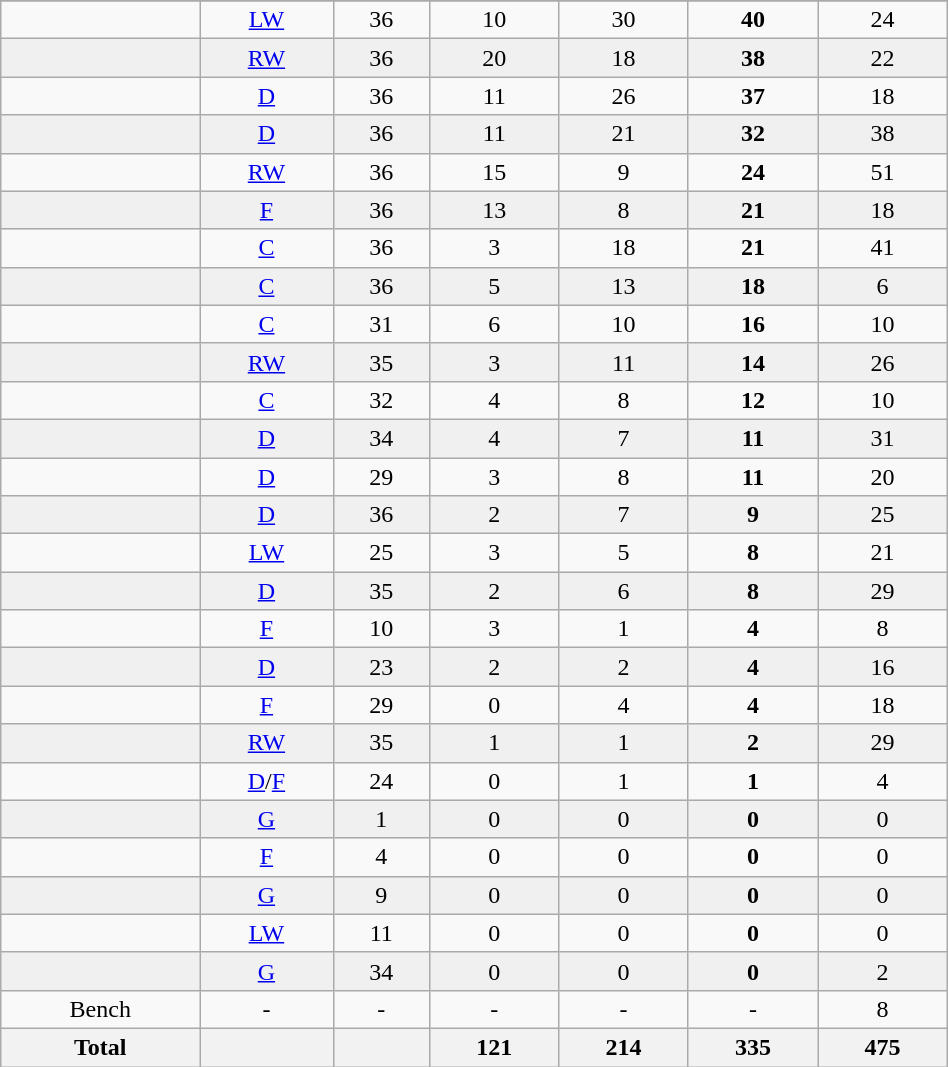<table class="wikitable sortable" width ="50%">
<tr align="center">
</tr>
<tr align="center" bgcolor="">
<td></td>
<td><a href='#'>LW</a></td>
<td>36</td>
<td>10</td>
<td>30</td>
<td><strong>40</strong></td>
<td>24</td>
</tr>
<tr align="center" bgcolor="f0f0f0">
<td></td>
<td><a href='#'>RW</a></td>
<td>36</td>
<td>20</td>
<td>18</td>
<td><strong>38</strong></td>
<td>22</td>
</tr>
<tr align="center" bgcolor="">
<td></td>
<td><a href='#'>D</a></td>
<td>36</td>
<td>11</td>
<td>26</td>
<td><strong>37</strong></td>
<td>18</td>
</tr>
<tr align="center" bgcolor="f0f0f0">
<td></td>
<td><a href='#'>D</a></td>
<td>36</td>
<td>11</td>
<td>21</td>
<td><strong>32</strong></td>
<td>38</td>
</tr>
<tr align="center" bgcolor="">
<td></td>
<td><a href='#'>RW</a></td>
<td>36</td>
<td>15</td>
<td>9</td>
<td><strong>24</strong></td>
<td>51</td>
</tr>
<tr align="center" bgcolor="f0f0f0">
<td></td>
<td><a href='#'>F</a></td>
<td>36</td>
<td>13</td>
<td>8</td>
<td><strong>21</strong></td>
<td>18</td>
</tr>
<tr align="center" bgcolor="">
<td></td>
<td><a href='#'>C</a></td>
<td>36</td>
<td>3</td>
<td>18</td>
<td><strong>21</strong></td>
<td>41</td>
</tr>
<tr align="center" bgcolor="f0f0f0">
<td></td>
<td><a href='#'>C</a></td>
<td>36</td>
<td>5</td>
<td>13</td>
<td><strong>18</strong></td>
<td>6</td>
</tr>
<tr align="center" bgcolor="">
<td></td>
<td><a href='#'>C</a></td>
<td>31</td>
<td>6</td>
<td>10</td>
<td><strong>16</strong></td>
<td>10</td>
</tr>
<tr align="center" bgcolor="f0f0f0">
<td></td>
<td><a href='#'>RW</a></td>
<td>35</td>
<td>3</td>
<td>11</td>
<td><strong>14</strong></td>
<td>26</td>
</tr>
<tr align="center" bgcolor="">
<td></td>
<td><a href='#'>C</a></td>
<td>32</td>
<td>4</td>
<td>8</td>
<td><strong>12</strong></td>
<td>10</td>
</tr>
<tr align="center" bgcolor="f0f0f0">
<td></td>
<td><a href='#'>D</a></td>
<td>34</td>
<td>4</td>
<td>7</td>
<td><strong>11</strong></td>
<td>31</td>
</tr>
<tr align="center" bgcolor="">
<td></td>
<td><a href='#'>D</a></td>
<td>29</td>
<td>3</td>
<td>8</td>
<td><strong>11</strong></td>
<td>20</td>
</tr>
<tr align="center" bgcolor="f0f0f0">
<td></td>
<td><a href='#'>D</a></td>
<td>36</td>
<td>2</td>
<td>7</td>
<td><strong>9</strong></td>
<td>25</td>
</tr>
<tr align="center" bgcolor="">
<td></td>
<td><a href='#'>LW</a></td>
<td>25</td>
<td>3</td>
<td>5</td>
<td><strong>8</strong></td>
<td>21</td>
</tr>
<tr align="center" bgcolor="f0f0f0">
<td></td>
<td><a href='#'>D</a></td>
<td>35</td>
<td>2</td>
<td>6</td>
<td><strong>8</strong></td>
<td>29</td>
</tr>
<tr align="center" bgcolor="">
<td></td>
<td><a href='#'>F</a></td>
<td>10</td>
<td>3</td>
<td>1</td>
<td><strong>4</strong></td>
<td>8</td>
</tr>
<tr align="center" bgcolor="f0f0f0">
<td></td>
<td><a href='#'>D</a></td>
<td>23</td>
<td>2</td>
<td>2</td>
<td><strong>4</strong></td>
<td>16</td>
</tr>
<tr align="center" bgcolor="">
<td></td>
<td><a href='#'>F</a></td>
<td>29</td>
<td>0</td>
<td>4</td>
<td><strong>4</strong></td>
<td>18</td>
</tr>
<tr align="center" bgcolor="f0f0f0">
<td></td>
<td><a href='#'>RW</a></td>
<td>35</td>
<td>1</td>
<td>1</td>
<td><strong>2</strong></td>
<td>29</td>
</tr>
<tr align="center" bgcolor="">
<td></td>
<td><a href='#'>D</a>/<a href='#'>F</a></td>
<td>24</td>
<td>0</td>
<td>1</td>
<td><strong>1</strong></td>
<td>4</td>
</tr>
<tr align="center" bgcolor="f0f0f0">
<td></td>
<td><a href='#'>G</a></td>
<td>1</td>
<td>0</td>
<td>0</td>
<td><strong>0</strong></td>
<td>0</td>
</tr>
<tr align="center" bgcolor="">
<td></td>
<td><a href='#'>F</a></td>
<td>4</td>
<td>0</td>
<td>0</td>
<td><strong>0</strong></td>
<td>0</td>
</tr>
<tr align="center" bgcolor="f0f0f0">
<td></td>
<td><a href='#'>G</a></td>
<td>9</td>
<td>0</td>
<td>0</td>
<td><strong>0</strong></td>
<td>0</td>
</tr>
<tr align="center" bgcolor="">
<td></td>
<td><a href='#'>LW</a></td>
<td>11</td>
<td>0</td>
<td>0</td>
<td><strong>0</strong></td>
<td>0</td>
</tr>
<tr align="center" bgcolor="f0f0f0">
<td></td>
<td><a href='#'>G</a></td>
<td>34</td>
<td>0</td>
<td>0</td>
<td><strong>0</strong></td>
<td>2</td>
</tr>
<tr align="center" bgcolor="">
<td>Bench</td>
<td>-</td>
<td>-</td>
<td>-</td>
<td>-</td>
<td>-</td>
<td>8</td>
</tr>
<tr>
<th>Total</th>
<th></th>
<th></th>
<th>121</th>
<th>214</th>
<th>335</th>
<th>475</th>
</tr>
</table>
